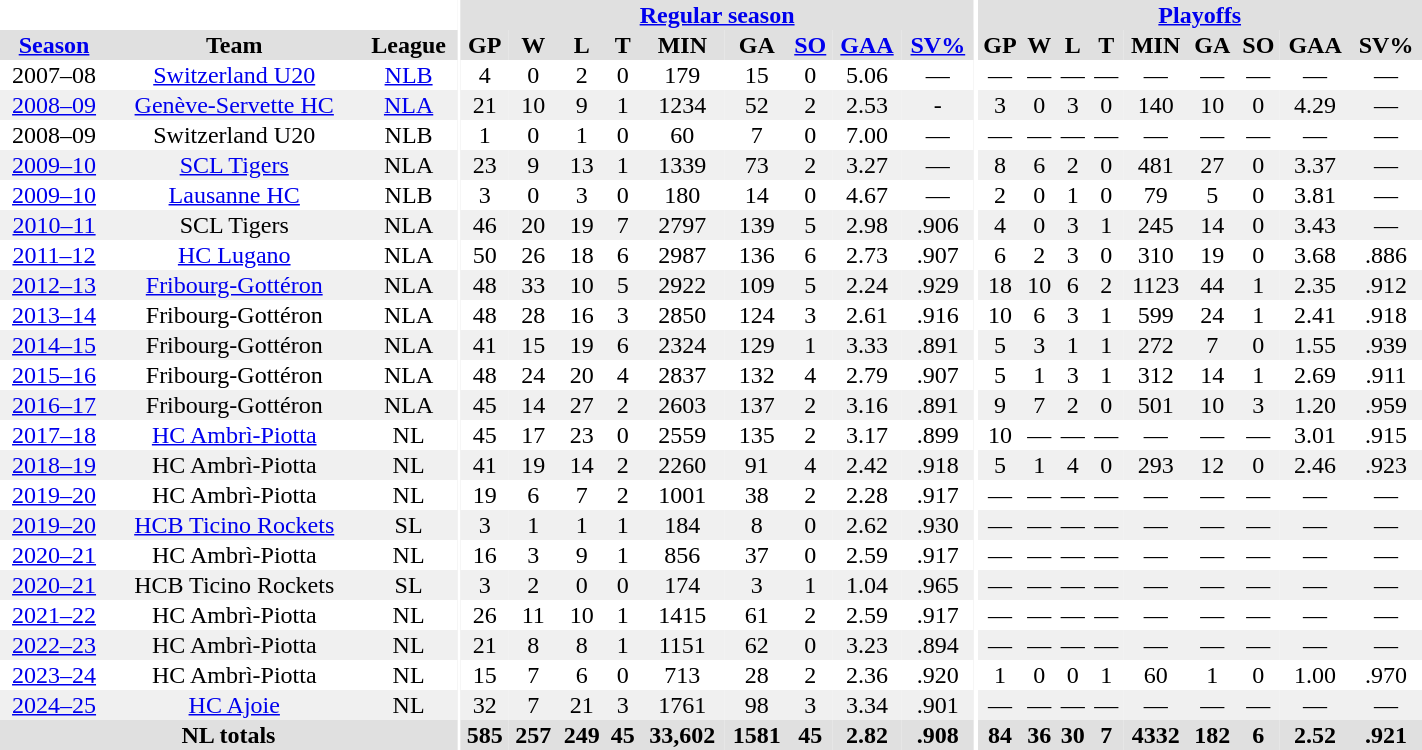<table border="0" cellpadding="1" cellspacing="0" style="width:75%; text-align:center;">
<tr bgcolor="#e0e0e0">
<th colspan="3" bgcolor="#ffffff"></th>
<th rowspan="99" bgcolor="#ffffff"></th>
<th colspan="9" bgcolor="#e0e0e0"><a href='#'>Regular season</a></th>
<th rowspan="99" bgcolor="#ffffff"></th>
<th colspan="9" bgcolor="#e0e0e0"><a href='#'>Playoffs</a></th>
</tr>
<tr bgcolor="#e0e0e0">
<th><a href='#'>Season</a></th>
<th>Team</th>
<th>League</th>
<th>GP</th>
<th>W</th>
<th>L</th>
<th>T</th>
<th>MIN</th>
<th>GA</th>
<th><a href='#'>SO</a></th>
<th><a href='#'>GAA</a></th>
<th><a href='#'>SV%</a></th>
<th>GP</th>
<th>W</th>
<th>L</th>
<th>T</th>
<th>MIN</th>
<th>GA</th>
<th>SO</th>
<th>GAA</th>
<th>SV%</th>
</tr>
<tr align="center">
<td>2007–08</td>
<td><a href='#'>Switzerland U20</a></td>
<td><a href='#'>NLB</a></td>
<td>4</td>
<td>0</td>
<td>2</td>
<td>0</td>
<td>179</td>
<td>15</td>
<td>0</td>
<td>5.06</td>
<td>—</td>
<td>—</td>
<td>—</td>
<td>—</td>
<td>—</td>
<td>—</td>
<td>—</td>
<td>—</td>
<td>—</td>
<td>—</td>
</tr>
<tr bgcolor="#f0f0f0" align="center">
<td><a href='#'>2008–09</a></td>
<td><a href='#'>Genève-Servette HC</a></td>
<td><a href='#'>NLA</a></td>
<td>21</td>
<td>10</td>
<td>9</td>
<td>1</td>
<td>1234</td>
<td>52</td>
<td>2</td>
<td>2.53</td>
<td>-</td>
<td>3</td>
<td>0</td>
<td>3</td>
<td>0</td>
<td>140</td>
<td>10</td>
<td>0</td>
<td>4.29</td>
<td>—</td>
</tr>
<tr align="center">
<td>2008–09</td>
<td>Switzerland U20</td>
<td>NLB</td>
<td>1</td>
<td>0</td>
<td>1</td>
<td>0</td>
<td>60</td>
<td>7</td>
<td>0</td>
<td>7.00</td>
<td>—</td>
<td>—</td>
<td>—</td>
<td>—</td>
<td>—</td>
<td>—</td>
<td>—</td>
<td>—</td>
<td>—</td>
<td>—</td>
</tr>
<tr bgcolor="#f0f0f0" align="center">
<td><a href='#'>2009–10</a></td>
<td><a href='#'>SCL Tigers</a></td>
<td>NLA</td>
<td>23</td>
<td>9</td>
<td>13</td>
<td>1</td>
<td>1339</td>
<td>73</td>
<td>2</td>
<td>3.27</td>
<td>—</td>
<td>8</td>
<td>6</td>
<td>2</td>
<td>0</td>
<td>481</td>
<td>27</td>
<td>0</td>
<td>3.37</td>
<td>—</td>
</tr>
<tr align="center">
<td><a href='#'>2009–10</a></td>
<td><a href='#'>Lausanne HC</a></td>
<td>NLB</td>
<td>3</td>
<td>0</td>
<td>3</td>
<td>0</td>
<td>180</td>
<td>14</td>
<td>0</td>
<td>4.67</td>
<td>—</td>
<td>2</td>
<td>0</td>
<td>1</td>
<td>0</td>
<td>79</td>
<td>5</td>
<td>0</td>
<td>3.81</td>
<td>—</td>
</tr>
<tr bgcolor="#f0f0f0" align="center">
<td><a href='#'>2010–11</a></td>
<td>SCL Tigers</td>
<td>NLA</td>
<td>46</td>
<td>20</td>
<td>19</td>
<td>7</td>
<td>2797</td>
<td>139</td>
<td>5</td>
<td>2.98</td>
<td>.906</td>
<td>4</td>
<td>0</td>
<td>3</td>
<td>1</td>
<td>245</td>
<td>14</td>
<td>0</td>
<td>3.43</td>
<td>—</td>
</tr>
<tr align="center">
<td><a href='#'>2011–12</a></td>
<td><a href='#'>HC Lugano</a></td>
<td>NLA</td>
<td>50</td>
<td>26</td>
<td>18</td>
<td>6</td>
<td>2987</td>
<td>136</td>
<td>6</td>
<td>2.73</td>
<td>.907</td>
<td>6</td>
<td>2</td>
<td>3</td>
<td>0</td>
<td>310</td>
<td>19</td>
<td>0</td>
<td>3.68</td>
<td>.886</td>
</tr>
<tr bgcolor="#f0f0f0" align="center">
<td><a href='#'>2012–13</a></td>
<td><a href='#'>Fribourg-Gottéron</a></td>
<td>NLA</td>
<td>48</td>
<td>33</td>
<td>10</td>
<td>5</td>
<td>2922</td>
<td>109</td>
<td>5</td>
<td>2.24</td>
<td>.929</td>
<td>18</td>
<td>10</td>
<td>6</td>
<td>2</td>
<td>1123</td>
<td>44</td>
<td>1</td>
<td>2.35</td>
<td>.912</td>
</tr>
<tr align="center">
<td><a href='#'>2013–14</a></td>
<td>Fribourg-Gottéron</td>
<td>NLA</td>
<td>48</td>
<td>28</td>
<td>16</td>
<td>3</td>
<td>2850</td>
<td>124</td>
<td>3</td>
<td>2.61</td>
<td>.916</td>
<td>10</td>
<td>6</td>
<td>3</td>
<td>1</td>
<td>599</td>
<td>24</td>
<td>1</td>
<td>2.41</td>
<td>.918</td>
</tr>
<tr align="center" bgcolor="#f0f0f0">
<td><a href='#'>2014–15</a></td>
<td>Fribourg-Gottéron</td>
<td>NLA</td>
<td>41</td>
<td>15</td>
<td>19</td>
<td>6</td>
<td>2324</td>
<td>129</td>
<td>1</td>
<td>3.33</td>
<td>.891</td>
<td>5</td>
<td>3</td>
<td>1</td>
<td>1</td>
<td>272</td>
<td>7</td>
<td>0</td>
<td>1.55</td>
<td>.939</td>
</tr>
<tr align="center">
<td><a href='#'>2015–16</a></td>
<td>Fribourg-Gottéron</td>
<td>NLA</td>
<td>48</td>
<td>24</td>
<td>20</td>
<td>4</td>
<td>2837</td>
<td>132</td>
<td>4</td>
<td>2.79</td>
<td>.907</td>
<td>5</td>
<td>1</td>
<td>3</td>
<td>1</td>
<td>312</td>
<td>14</td>
<td>1</td>
<td>2.69</td>
<td>.911</td>
</tr>
<tr align="center"  bgcolor="#f0f0f0">
<td><a href='#'>2016–17</a></td>
<td>Fribourg-Gottéron</td>
<td>NLA</td>
<td>45</td>
<td>14</td>
<td>27</td>
<td>2</td>
<td>2603</td>
<td>137</td>
<td>2</td>
<td>3.16</td>
<td>.891</td>
<td>9</td>
<td>7</td>
<td>2</td>
<td>0</td>
<td>501</td>
<td>10</td>
<td>3</td>
<td>1.20</td>
<td>.959</td>
</tr>
<tr align="center">
<td><a href='#'>2017–18</a></td>
<td><a href='#'>HC Ambrì-Piotta</a></td>
<td>NL</td>
<td>45</td>
<td>17</td>
<td>23</td>
<td>0</td>
<td>2559</td>
<td>135</td>
<td>2</td>
<td>3.17</td>
<td>.899</td>
<td>10</td>
<td>—</td>
<td>—</td>
<td>—</td>
<td>—</td>
<td>—</td>
<td>—</td>
<td>3.01</td>
<td>.915</td>
</tr>
<tr bgcolor="#f0f0f0" align="center">
<td><a href='#'>2018–19</a></td>
<td>HC Ambrì-Piotta</td>
<td>NL</td>
<td>41</td>
<td>19</td>
<td>14</td>
<td>2</td>
<td>2260</td>
<td>91</td>
<td>4</td>
<td>2.42</td>
<td>.918</td>
<td>5</td>
<td>1</td>
<td>4</td>
<td>0</td>
<td>293</td>
<td>12</td>
<td>0</td>
<td>2.46</td>
<td>.923</td>
</tr>
<tr align="center">
<td><a href='#'>2019–20</a></td>
<td>HC Ambrì-Piotta</td>
<td>NL</td>
<td>19</td>
<td>6</td>
<td>7</td>
<td>2</td>
<td>1001</td>
<td>38</td>
<td>2</td>
<td>2.28</td>
<td>.917</td>
<td>—</td>
<td>—</td>
<td>—</td>
<td>—</td>
<td>—</td>
<td>—</td>
<td>—</td>
<td>—</td>
<td>—</td>
</tr>
<tr bgcolor="#f0f0f0" align="center">
<td><a href='#'>2019–20</a></td>
<td><a href='#'>HCB Ticino Rockets</a></td>
<td>SL</td>
<td>3</td>
<td>1</td>
<td>1</td>
<td>1</td>
<td>184</td>
<td>8</td>
<td>0</td>
<td>2.62</td>
<td>.930</td>
<td>—</td>
<td>—</td>
<td>—</td>
<td>—</td>
<td>—</td>
<td>—</td>
<td>—</td>
<td>—</td>
<td>—</td>
</tr>
<tr align="center">
<td><a href='#'>2020–21</a></td>
<td>HC Ambrì-Piotta</td>
<td>NL</td>
<td>16</td>
<td>3</td>
<td>9</td>
<td>1</td>
<td>856</td>
<td>37</td>
<td>0</td>
<td>2.59</td>
<td>.917</td>
<td>—</td>
<td>—</td>
<td>—</td>
<td>—</td>
<td>—</td>
<td>—</td>
<td>—</td>
<td>—</td>
<td>—</td>
</tr>
<tr bgcolor="#f0f0f0" align="center">
<td><a href='#'>2020–21</a></td>
<td>HCB Ticino Rockets</td>
<td>SL</td>
<td>3</td>
<td>2</td>
<td>0</td>
<td>0</td>
<td>174</td>
<td>3</td>
<td>1</td>
<td>1.04</td>
<td>.965</td>
<td>—</td>
<td>—</td>
<td>—</td>
<td>—</td>
<td>—</td>
<td>—</td>
<td>—</td>
<td>—</td>
<td>—</td>
</tr>
<tr align="center">
<td><a href='#'>2021–22</a></td>
<td>HC Ambrì-Piotta</td>
<td>NL</td>
<td>26</td>
<td>11</td>
<td>10</td>
<td>1</td>
<td>1415</td>
<td>61</td>
<td>2</td>
<td>2.59</td>
<td>.917</td>
<td>—</td>
<td>—</td>
<td>—</td>
<td>—</td>
<td>—</td>
<td>—</td>
<td>—</td>
<td>—</td>
<td>—</td>
</tr>
<tr align="center"  bgcolor="#f0f0f0">
<td><a href='#'>2022–23</a></td>
<td>HC Ambrì-Piotta</td>
<td>NL</td>
<td>21</td>
<td>8</td>
<td>8</td>
<td>1</td>
<td>1151</td>
<td>62</td>
<td>0</td>
<td>3.23</td>
<td>.894</td>
<td>—</td>
<td>—</td>
<td>—</td>
<td>—</td>
<td>—</td>
<td>—</td>
<td>—</td>
<td>—</td>
<td>—</td>
</tr>
<tr align="center">
<td><a href='#'>2023–24</a></td>
<td>HC Ambrì-Piotta</td>
<td>NL</td>
<td>15</td>
<td>7</td>
<td>6</td>
<td>0</td>
<td>713</td>
<td>28</td>
<td>2</td>
<td>2.36</td>
<td>.920</td>
<td>1</td>
<td>0</td>
<td>0</td>
<td>1</td>
<td>60</td>
<td>1</td>
<td>0</td>
<td>1.00</td>
<td>.970</td>
</tr>
<tr align="center"  bgcolor="#f0f0f0">
<td><a href='#'>2024–25</a></td>
<td><a href='#'>HC Ajoie</a></td>
<td>NL</td>
<td>32</td>
<td>7</td>
<td>21</td>
<td>3</td>
<td>1761</td>
<td>98</td>
<td>3</td>
<td>3.34</td>
<td>.901</td>
<td>—</td>
<td>—</td>
<td>—</td>
<td>—</td>
<td>—</td>
<td>—</td>
<td>—</td>
<td>—</td>
<td>—</td>
</tr>
<tr bgcolor="#e0e0e0">
<th colspan="3">NL totals</th>
<th>585</th>
<th>257</th>
<th>249</th>
<th>45</th>
<th>33,602</th>
<th>1581</th>
<th>45</th>
<th>2.82</th>
<th>.908</th>
<th>84</th>
<th>36</th>
<th>30</th>
<th>7</th>
<th>4332</th>
<th>182</th>
<th>6</th>
<th>2.52</th>
<th>.921</th>
</tr>
</table>
